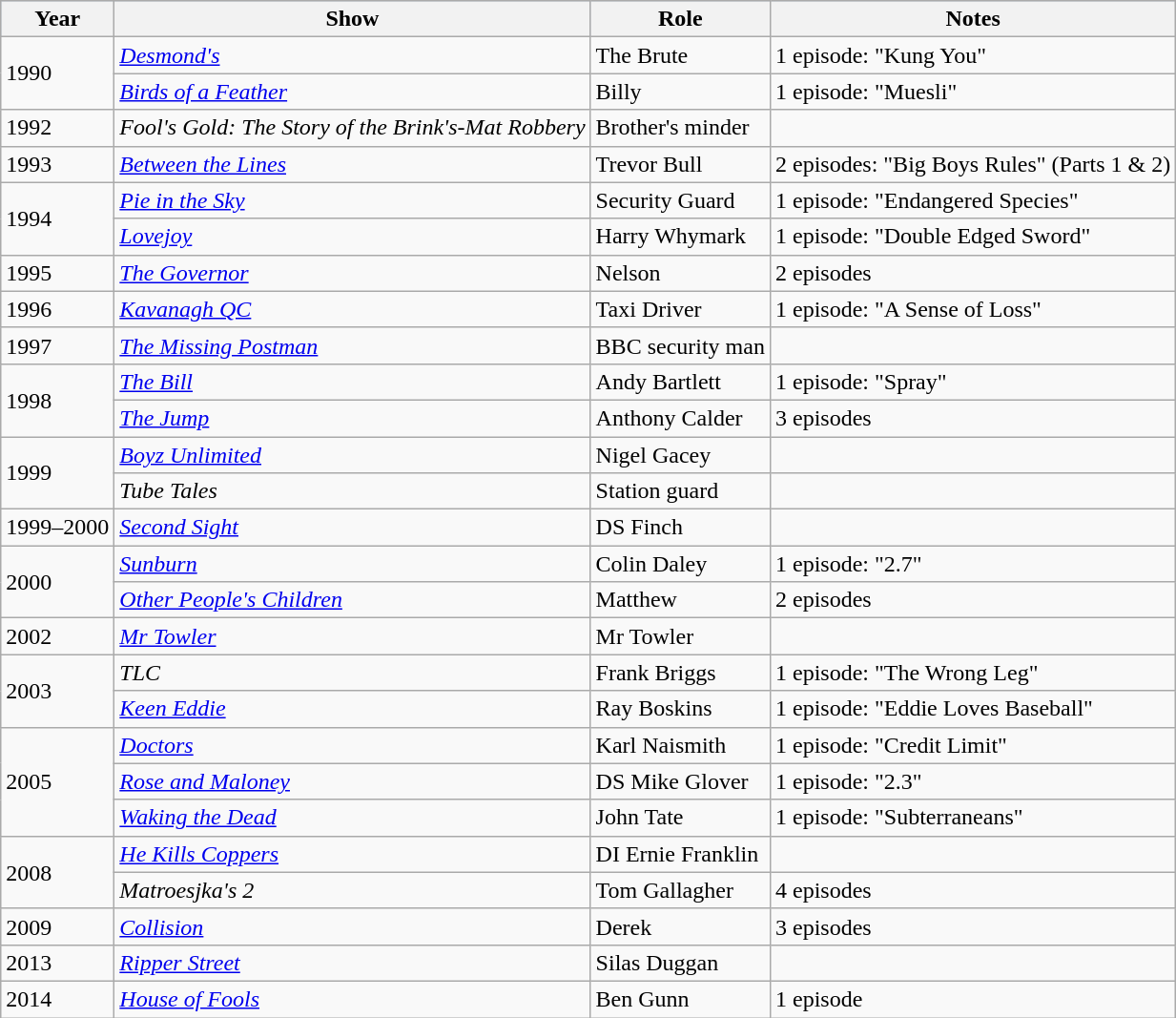<table class="wikitable">
<tr style="background:#b0c4de; text-align:center;">
<th>Year</th>
<th>Show</th>
<th>Role</th>
<th>Notes</th>
</tr>
<tr>
<td rowspan="2">1990</td>
<td><em><a href='#'>Desmond's</a></em></td>
<td>The Brute</td>
<td>1 episode: "Kung You"</td>
</tr>
<tr>
<td><em><a href='#'>Birds of a Feather</a></em></td>
<td>Billy</td>
<td>1 episode: "Muesli"</td>
</tr>
<tr>
<td>1992</td>
<td><em>Fool's Gold: The Story of the Brink's-Mat Robbery</em></td>
<td>Brother's minder</td>
<td></td>
</tr>
<tr>
<td>1993</td>
<td><em><a href='#'>Between the Lines</a></em></td>
<td>Trevor Bull</td>
<td>2 episodes: "Big Boys Rules" (Parts 1 & 2)</td>
</tr>
<tr>
<td rowspan="2">1994</td>
<td><em><a href='#'>Pie in the Sky</a></em></td>
<td>Security Guard</td>
<td>1 episode: "Endangered Species"</td>
</tr>
<tr>
<td><em><a href='#'>Lovejoy</a></em></td>
<td>Harry Whymark</td>
<td>1 episode: "Double Edged Sword"</td>
</tr>
<tr>
<td>1995</td>
<td><em><a href='#'>The Governor</a></em></td>
<td>Nelson</td>
<td>2 episodes</td>
</tr>
<tr>
<td>1996</td>
<td><em><a href='#'>Kavanagh QC</a></em></td>
<td>Taxi Driver</td>
<td>1 episode: "A Sense of Loss"</td>
</tr>
<tr>
<td>1997</td>
<td><em><a href='#'>The Missing Postman</a></em></td>
<td>BBC security man</td>
<td></td>
</tr>
<tr>
<td rowspan="2">1998</td>
<td><em><a href='#'>The Bill</a></em></td>
<td>Andy Bartlett</td>
<td>1 episode: "Spray"</td>
</tr>
<tr>
<td><em><a href='#'>The Jump</a></em></td>
<td>Anthony Calder</td>
<td>3 episodes</td>
</tr>
<tr>
<td rowspan="2">1999</td>
<td><em><a href='#'>Boyz Unlimited</a></em></td>
<td>Nigel Gacey</td>
<td></td>
</tr>
<tr>
<td><em>Tube Tales</em></td>
<td>Station guard</td>
<td></td>
</tr>
<tr>
<td>1999–2000</td>
<td><em><a href='#'>Second Sight</a></em></td>
<td>DS Finch</td>
<td></td>
</tr>
<tr>
<td rowspan="2">2000</td>
<td><em><a href='#'>Sunburn</a></em></td>
<td>Colin Daley</td>
<td>1 episode: "2.7"</td>
</tr>
<tr>
<td><em><a href='#'>Other People's Children</a></em></td>
<td>Matthew</td>
<td>2 episodes</td>
</tr>
<tr>
<td>2002</td>
<td><em><a href='#'>Mr Towler</a></em></td>
<td>Mr Towler</td>
<td></td>
</tr>
<tr>
<td rowspan="2">2003</td>
<td><em>TLC</em></td>
<td>Frank Briggs</td>
<td>1 episode: "The Wrong Leg"</td>
</tr>
<tr>
<td><em><a href='#'>Keen Eddie</a></em></td>
<td>Ray Boskins</td>
<td>1 episode: "Eddie Loves Baseball"</td>
</tr>
<tr>
<td rowspan="3">2005</td>
<td><em><a href='#'>Doctors</a></em></td>
<td>Karl Naismith</td>
<td>1 episode: "Credit Limit"</td>
</tr>
<tr>
<td><em><a href='#'>Rose and Maloney</a></em></td>
<td>DS Mike Glover</td>
<td>1 episode: "2.3"</td>
</tr>
<tr>
<td><em><a href='#'>Waking the Dead</a></em></td>
<td>John Tate</td>
<td>1 episode: "Subterraneans"</td>
</tr>
<tr>
<td rowspan="2">2008</td>
<td><em><a href='#'>He Kills Coppers</a></em></td>
<td>DI Ernie Franklin</td>
<td></td>
</tr>
<tr>
<td><em>Matroesjka's 2</em></td>
<td>Tom Gallagher</td>
<td>4 episodes</td>
</tr>
<tr>
<td>2009</td>
<td><em><a href='#'>Collision</a></em></td>
<td>Derek</td>
<td>3 episodes</td>
</tr>
<tr>
<td>2013</td>
<td><em><a href='#'>Ripper Street</a></em></td>
<td>Silas Duggan</td>
<td></td>
</tr>
<tr>
<td>2014</td>
<td><em><a href='#'>House of Fools</a></em></td>
<td>Ben Gunn</td>
<td>1 episode</td>
</tr>
</table>
